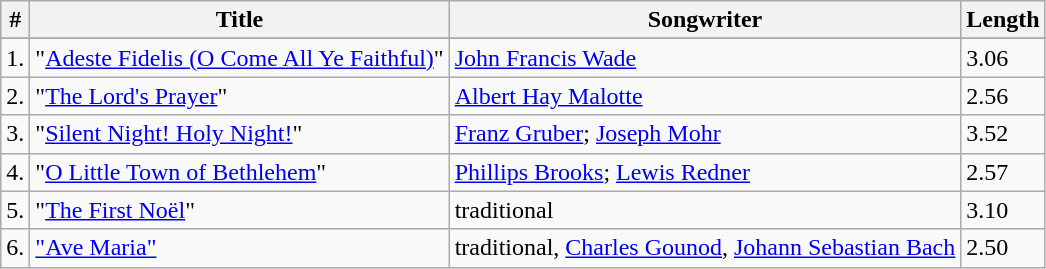<table class="wikitable">
<tr>
<th>#</th>
<th>Title</th>
<th>Songwriter</th>
<th>Length</th>
</tr>
<tr bgcolor="#ebf5ff">
</tr>
<tr>
<td>1.</td>
<td>"<a href='#'>Adeste Fidelis (O Come All Ye Faithful)</a>"</td>
<td><a href='#'>John Francis Wade</a></td>
<td>3.06</td>
</tr>
<tr>
<td>2.</td>
<td>"<a href='#'>The Lord's Prayer</a>"</td>
<td><a href='#'>Albert Hay Malotte</a></td>
<td>2.56</td>
</tr>
<tr>
<td>3.</td>
<td>"<a href='#'>Silent Night! Holy Night!</a>"</td>
<td><a href='#'>Franz Gruber</a>; <a href='#'>Joseph Mohr</a></td>
<td>3.52</td>
</tr>
<tr>
<td>4.</td>
<td>"<a href='#'>O Little Town of Bethlehem</a>"</td>
<td><a href='#'>Phillips Brooks</a>; <a href='#'>Lewis Redner</a></td>
<td>2.57</td>
</tr>
<tr>
<td>5.</td>
<td>"<a href='#'>The First Noël</a>"</td>
<td>traditional</td>
<td>3.10</td>
</tr>
<tr>
<td>6.</td>
<td><a href='#'>"Ave Maria"</a></td>
<td>traditional, <a href='#'>Charles Gounod</a>, <a href='#'>Johann Sebastian Bach</a></td>
<td>2.50</td>
</tr>
</table>
